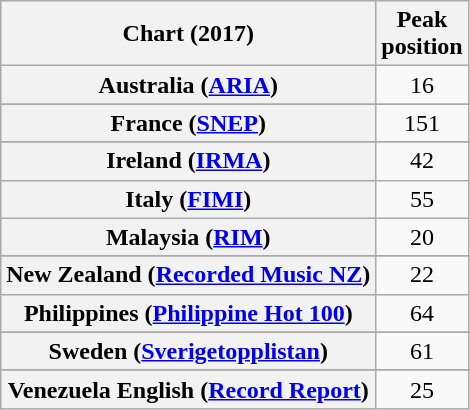<table class="wikitable sortable plainrowheaders" style="text-align:center">
<tr>
<th scope="col">Chart (2017)</th>
<th scope="col">Peak<br> position</th>
</tr>
<tr>
<th scope="row">Australia (<a href='#'>ARIA</a>)</th>
<td>16</td>
</tr>
<tr>
</tr>
<tr>
</tr>
<tr>
</tr>
<tr>
</tr>
<tr>
<th scope="row">France (<a href='#'>SNEP</a>)</th>
<td>151</td>
</tr>
<tr>
</tr>
<tr>
<th scope="row">Ireland (<a href='#'>IRMA</a>)</th>
<td>42</td>
</tr>
<tr>
<th scope="row">Italy (<a href='#'>FIMI</a>)</th>
<td>55</td>
</tr>
<tr>
<th scope="row">Malaysia (<a href='#'>RIM</a>)</th>
<td>20</td>
</tr>
<tr>
</tr>
<tr>
<th scope="row">New Zealand (<a href='#'>Recorded Music NZ</a>)</th>
<td>22</td>
</tr>
<tr>
<th scope="row">Philippines (<a href='#'>Philippine Hot 100</a>)</th>
<td>64</td>
</tr>
<tr>
</tr>
<tr>
</tr>
<tr>
</tr>
<tr>
<th scope="row">Sweden (<a href='#'>Sverigetopplistan</a>)</th>
<td>61</td>
</tr>
<tr>
</tr>
<tr>
</tr>
<tr>
</tr>
<tr>
</tr>
<tr>
</tr>
<tr>
</tr>
<tr>
</tr>
<tr>
</tr>
<tr>
<th scope="row">Venezuela English (<a href='#'>Record Report</a>)</th>
<td>25</td>
</tr>
</table>
